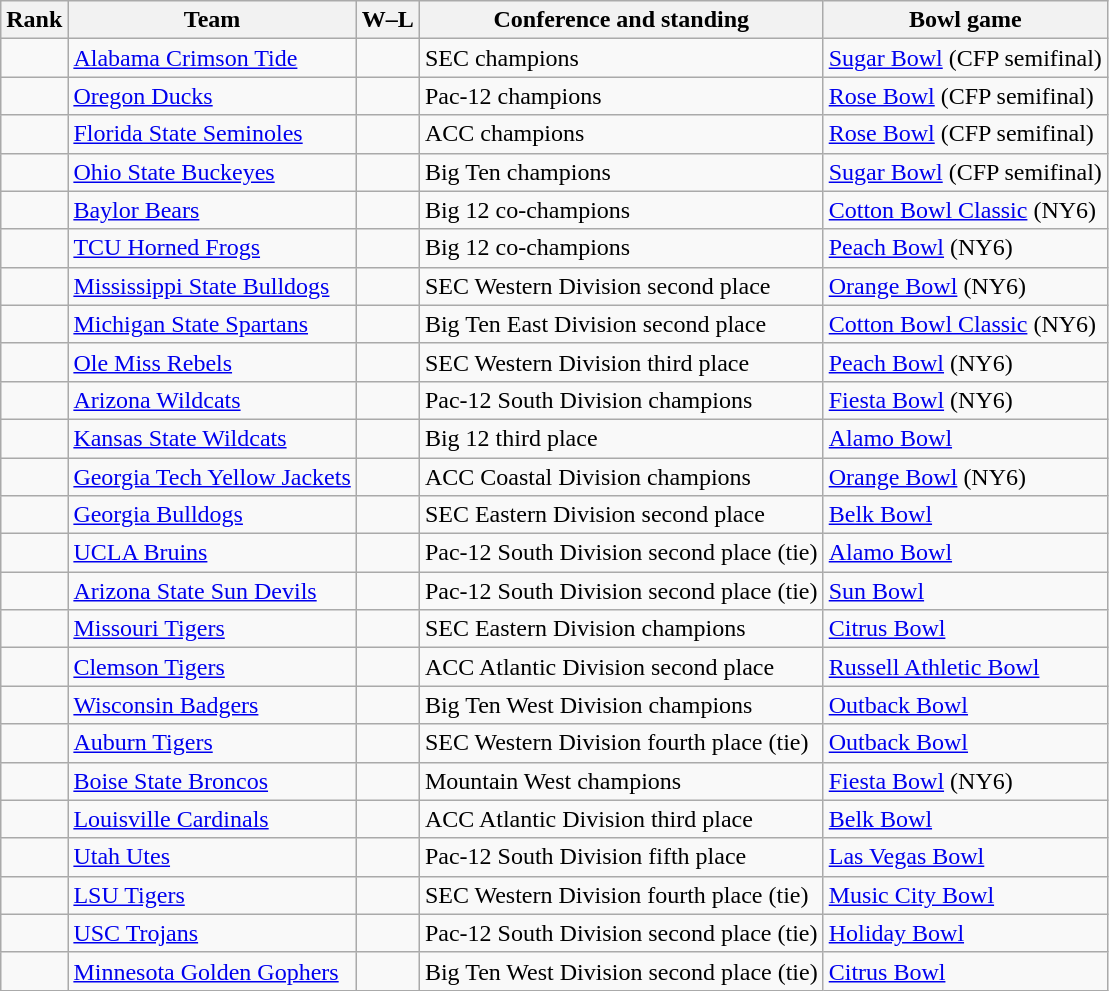<table class="wikitable">
<tr>
<th>Rank</th>
<th>Team</th>
<th>W–L</th>
<th>Conference and standing</th>
<th>Bowl game</th>
</tr>
<tr>
<td></td>
<td><a href='#'>Alabama Crimson Tide</a></td>
<td></td>
<td>SEC champions</td>
<td><a href='#'>Sugar Bowl</a> (CFP semifinal)</td>
</tr>
<tr>
<td></td>
<td><a href='#'>Oregon Ducks</a></td>
<td></td>
<td>Pac-12 champions</td>
<td><a href='#'>Rose Bowl</a> (CFP semifinal)</td>
</tr>
<tr>
<td></td>
<td><a href='#'>Florida State Seminoles</a></td>
<td></td>
<td>ACC champions</td>
<td><a href='#'>Rose Bowl</a> (CFP semifinal)</td>
</tr>
<tr>
<td></td>
<td><a href='#'>Ohio State Buckeyes</a></td>
<td></td>
<td>Big Ten champions</td>
<td><a href='#'>Sugar Bowl</a> (CFP semifinal)</td>
</tr>
<tr>
<td></td>
<td><a href='#'>Baylor Bears</a></td>
<td></td>
<td>Big 12 co-champions</td>
<td><a href='#'>Cotton Bowl Classic</a> (NY6)</td>
</tr>
<tr>
<td></td>
<td><a href='#'>TCU Horned Frogs</a></td>
<td></td>
<td>Big 12 co-champions</td>
<td><a href='#'>Peach Bowl</a> (NY6)</td>
</tr>
<tr>
<td></td>
<td><a href='#'>Mississippi State Bulldogs</a></td>
<td></td>
<td>SEC Western Division second place</td>
<td><a href='#'>Orange Bowl</a> (NY6)</td>
</tr>
<tr>
<td></td>
<td><a href='#'>Michigan State Spartans</a></td>
<td></td>
<td>Big Ten East Division second place</td>
<td><a href='#'>Cotton Bowl Classic</a> (NY6)</td>
</tr>
<tr>
<td></td>
<td><a href='#'>Ole Miss Rebels</a></td>
<td></td>
<td>SEC Western Division third place</td>
<td><a href='#'>Peach Bowl</a> (NY6)</td>
</tr>
<tr>
<td></td>
<td><a href='#'>Arizona Wildcats</a></td>
<td></td>
<td>Pac-12 South Division champions</td>
<td><a href='#'>Fiesta Bowl</a> (NY6)</td>
</tr>
<tr>
<td></td>
<td><a href='#'>Kansas State Wildcats</a></td>
<td></td>
<td>Big 12 third place</td>
<td><a href='#'>Alamo Bowl</a></td>
</tr>
<tr>
<td></td>
<td><a href='#'>Georgia Tech Yellow Jackets</a></td>
<td></td>
<td>ACC Coastal Division champions</td>
<td><a href='#'>Orange Bowl</a> (NY6)</td>
</tr>
<tr>
<td></td>
<td><a href='#'>Georgia Bulldogs</a></td>
<td></td>
<td>SEC Eastern Division second place</td>
<td><a href='#'>Belk Bowl</a></td>
</tr>
<tr>
<td></td>
<td><a href='#'>UCLA Bruins</a></td>
<td></td>
<td>Pac-12 South Division second place (tie)</td>
<td><a href='#'>Alamo Bowl</a></td>
</tr>
<tr>
<td></td>
<td><a href='#'>Arizona State Sun Devils</a></td>
<td></td>
<td>Pac-12 South Division second place (tie)</td>
<td><a href='#'>Sun Bowl</a></td>
</tr>
<tr>
<td></td>
<td><a href='#'>Missouri Tigers</a></td>
<td></td>
<td>SEC Eastern Division champions</td>
<td><a href='#'>Citrus Bowl</a></td>
</tr>
<tr>
<td></td>
<td><a href='#'>Clemson Tigers</a></td>
<td></td>
<td>ACC Atlantic Division second place</td>
<td><a href='#'>Russell Athletic Bowl</a></td>
</tr>
<tr>
<td></td>
<td><a href='#'>Wisconsin Badgers</a></td>
<td></td>
<td>Big Ten West Division champions</td>
<td><a href='#'>Outback Bowl</a></td>
</tr>
<tr>
<td></td>
<td><a href='#'>Auburn Tigers</a></td>
<td></td>
<td>SEC Western Division fourth place (tie)</td>
<td><a href='#'>Outback Bowl</a></td>
</tr>
<tr>
<td></td>
<td><a href='#'>Boise State Broncos</a></td>
<td></td>
<td>Mountain West champions</td>
<td><a href='#'>Fiesta Bowl</a> (NY6)</td>
</tr>
<tr>
<td></td>
<td><a href='#'>Louisville Cardinals</a></td>
<td></td>
<td>ACC Atlantic Division third place</td>
<td><a href='#'>Belk Bowl</a></td>
</tr>
<tr>
<td></td>
<td><a href='#'>Utah Utes</a></td>
<td></td>
<td>Pac-12 South Division fifth place</td>
<td><a href='#'>Las Vegas Bowl</a></td>
</tr>
<tr>
<td></td>
<td><a href='#'>LSU Tigers</a></td>
<td></td>
<td>SEC Western Division fourth place (tie)</td>
<td><a href='#'>Music City Bowl</a></td>
</tr>
<tr>
<td></td>
<td><a href='#'>USC Trojans</a></td>
<td></td>
<td>Pac-12 South Division second place (tie)</td>
<td><a href='#'>Holiday Bowl</a></td>
</tr>
<tr>
<td></td>
<td><a href='#'>Minnesota Golden Gophers</a></td>
<td></td>
<td>Big Ten West Division second place (tie)</td>
<td><a href='#'>Citrus Bowl</a></td>
</tr>
</table>
